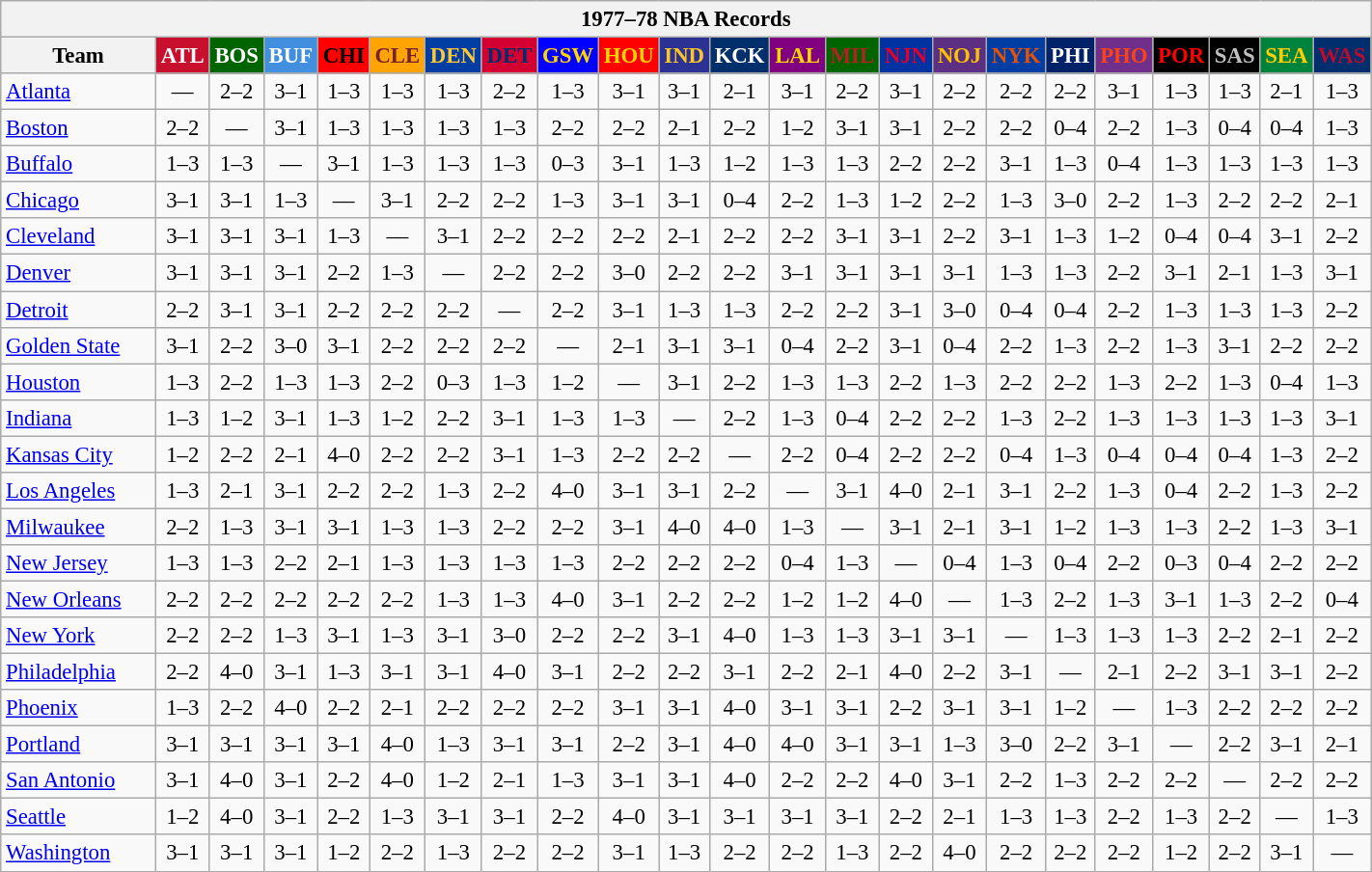<table class="wikitable" style="font-size:95%; text-align:center;">
<tr>
<th colspan=23>1977–78 NBA Records</th>
</tr>
<tr>
<th width=100>Team</th>
<th style="background:#C90F2E;color:#FFFFFF;width=35">ATL</th>
<th style="background:#006400;color:#FFFFFF;width=35">BOS</th>
<th style="background:#428FDF;color:#FFFFFF;width=35">BUF</th>
<th style="background:#FF0000;color:#000000;width=35">CHI</th>
<th style="background:#FFA402;color:#77222F;width=35">CLE</th>
<th style="background:#003EA4;color:#FDC835;width=35">DEN</th>
<th style="background:#D40032;color:#012D6C;width=35">DET</th>
<th style="background:#0000FF;color:#FFD700;width=35">GSW</th>
<th style="background:#FF0000;color:#FFD700;width=35">HOU</th>
<th style="background:#2C3294;color:#FCC624;width=35">IND</th>
<th style="background:#012F6B;color:#FFFFFF;width=35">KCK</th>
<th style="background:#800080;color:#FFD700;width=35">LAL</th>
<th style="background:#006400;color:#B22222;width=35">MIL</th>
<th style="background:#0032A1;color:#E5002B;width=35">NJN</th>
<th style="background:#5C2F83;color:#FCC200;width=35">NOJ</th>
<th style="background:#003EA4;color:#E35208;width=35">NYK</th>
<th style="background:#012268;color:#FFFFFF;width=35">PHI</th>
<th style="background:#702F8B;color:#FA4417;width=35">PHO</th>
<th style="background:#000000;color:#FF0000;width=35">POR</th>
<th style="background:#000000;color:#C0C0C0;width=35">SAS</th>
<th style="background:#00843D;color:#FFCD01;width=35">SEA</th>
<th style="background:#012F6D;color:#BA0C2F;width=35">WAS</th>
</tr>
<tr>
<td style="text-align:left;"><a href='#'>Atlanta</a></td>
<td>—</td>
<td>2–2</td>
<td>3–1</td>
<td>1–3</td>
<td>1–3</td>
<td>1–3</td>
<td>2–2</td>
<td>1–3</td>
<td>3–1</td>
<td>3–1</td>
<td>2–1</td>
<td>3–1</td>
<td>2–2</td>
<td>3–1</td>
<td>2–2</td>
<td>2–2</td>
<td>2–2</td>
<td>3–1</td>
<td>1–3</td>
<td>1–3</td>
<td>2–1</td>
<td>1–3</td>
</tr>
<tr>
<td style="text-align:left;"><a href='#'>Boston</a></td>
<td>2–2</td>
<td>—</td>
<td>3–1</td>
<td>1–3</td>
<td>1–3</td>
<td>1–3</td>
<td>1–3</td>
<td>2–2</td>
<td>2–2</td>
<td>2–1</td>
<td>2–2</td>
<td>1–2</td>
<td>3–1</td>
<td>3–1</td>
<td>2–2</td>
<td>2–2</td>
<td>0–4</td>
<td>2–2</td>
<td>1–3</td>
<td>0–4</td>
<td>0–4</td>
<td>1–3</td>
</tr>
<tr>
<td style="text-align:left;"><a href='#'>Buffalo</a></td>
<td>1–3</td>
<td>1–3</td>
<td>—</td>
<td>3–1</td>
<td>1–3</td>
<td>1–3</td>
<td>1–3</td>
<td>0–3</td>
<td>3–1</td>
<td>1–3</td>
<td>1–2</td>
<td>1–3</td>
<td>1–3</td>
<td>2–2</td>
<td>2–2</td>
<td>3–1</td>
<td>1–3</td>
<td>0–4</td>
<td>1–3</td>
<td>1–3</td>
<td>1–3</td>
<td>1–3</td>
</tr>
<tr>
<td style="text-align:left;"><a href='#'>Chicago</a></td>
<td>3–1</td>
<td>3–1</td>
<td>1–3</td>
<td>—</td>
<td>3–1</td>
<td>2–2</td>
<td>2–2</td>
<td>1–3</td>
<td>3–1</td>
<td>3–1</td>
<td>0–4</td>
<td>2–2</td>
<td>1–3</td>
<td>1–2</td>
<td>2–2</td>
<td>1–3</td>
<td>3–0</td>
<td>2–2</td>
<td>1–3</td>
<td>2–2</td>
<td>2–2</td>
<td>2–1</td>
</tr>
<tr>
<td style="text-align:left;"><a href='#'>Cleveland</a></td>
<td>3–1</td>
<td>3–1</td>
<td>3–1</td>
<td>1–3</td>
<td>—</td>
<td>3–1</td>
<td>2–2</td>
<td>2–2</td>
<td>2–2</td>
<td>2–1</td>
<td>2–2</td>
<td>2–2</td>
<td>3–1</td>
<td>3–1</td>
<td>2–2</td>
<td>3–1</td>
<td>1–3</td>
<td>1–2</td>
<td>0–4</td>
<td>0–4</td>
<td>3–1</td>
<td>2–2</td>
</tr>
<tr>
<td style="text-align:left;"><a href='#'>Denver</a></td>
<td>3–1</td>
<td>3–1</td>
<td>3–1</td>
<td>2–2</td>
<td>1–3</td>
<td>—</td>
<td>2–2</td>
<td>2–2</td>
<td>3–0</td>
<td>2–2</td>
<td>2–2</td>
<td>3–1</td>
<td>3–1</td>
<td>3–1</td>
<td>3–1</td>
<td>1–3</td>
<td>1–3</td>
<td>2–2</td>
<td>3–1</td>
<td>2–1</td>
<td>1–3</td>
<td>3–1</td>
</tr>
<tr>
<td style="text-align:left;"><a href='#'>Detroit</a></td>
<td>2–2</td>
<td>3–1</td>
<td>3–1</td>
<td>2–2</td>
<td>2–2</td>
<td>2–2</td>
<td>—</td>
<td>2–2</td>
<td>3–1</td>
<td>1–3</td>
<td>1–3</td>
<td>2–2</td>
<td>2–2</td>
<td>3–1</td>
<td>3–0</td>
<td>0–4</td>
<td>0–4</td>
<td>2–2</td>
<td>1–3</td>
<td>1–3</td>
<td>1–3</td>
<td>2–2</td>
</tr>
<tr>
<td style="text-align:left;"><a href='#'>Golden State</a></td>
<td>3–1</td>
<td>2–2</td>
<td>3–0</td>
<td>3–1</td>
<td>2–2</td>
<td>2–2</td>
<td>2–2</td>
<td>—</td>
<td>2–1</td>
<td>3–1</td>
<td>3–1</td>
<td>0–4</td>
<td>2–2</td>
<td>3–1</td>
<td>0–4</td>
<td>2–2</td>
<td>1–3</td>
<td>2–2</td>
<td>1–3</td>
<td>3–1</td>
<td>2–2</td>
<td>2–2</td>
</tr>
<tr>
<td style="text-align:left;"><a href='#'>Houston</a></td>
<td>1–3</td>
<td>2–2</td>
<td>1–3</td>
<td>1–3</td>
<td>2–2</td>
<td>0–3</td>
<td>1–3</td>
<td>1–2</td>
<td>—</td>
<td>3–1</td>
<td>2–2</td>
<td>1–3</td>
<td>1–3</td>
<td>2–2</td>
<td>1–3</td>
<td>2–2</td>
<td>2–2</td>
<td>1–3</td>
<td>2–2</td>
<td>1–3</td>
<td>0–4</td>
<td>1–3</td>
</tr>
<tr>
<td style="text-align:left;"><a href='#'>Indiana</a></td>
<td>1–3</td>
<td>1–2</td>
<td>3–1</td>
<td>1–3</td>
<td>1–2</td>
<td>2–2</td>
<td>3–1</td>
<td>1–3</td>
<td>1–3</td>
<td>—</td>
<td>2–2</td>
<td>1–3</td>
<td>0–4</td>
<td>2–2</td>
<td>2–2</td>
<td>1–3</td>
<td>2–2</td>
<td>1–3</td>
<td>1–3</td>
<td>1–3</td>
<td>1–3</td>
<td>3–1</td>
</tr>
<tr>
<td style="text-align:left;"><a href='#'>Kansas City</a></td>
<td>1–2</td>
<td>2–2</td>
<td>2–1</td>
<td>4–0</td>
<td>2–2</td>
<td>2–2</td>
<td>3–1</td>
<td>1–3</td>
<td>2–2</td>
<td>2–2</td>
<td>—</td>
<td>2–2</td>
<td>0–4</td>
<td>2–2</td>
<td>2–2</td>
<td>0–4</td>
<td>1–3</td>
<td>0–4</td>
<td>0–4</td>
<td>0–4</td>
<td>1–3</td>
<td>2–2</td>
</tr>
<tr>
<td style="text-align:left;"><a href='#'>Los Angeles</a></td>
<td>1–3</td>
<td>2–1</td>
<td>3–1</td>
<td>2–2</td>
<td>2–2</td>
<td>1–3</td>
<td>2–2</td>
<td>4–0</td>
<td>3–1</td>
<td>3–1</td>
<td>2–2</td>
<td>—</td>
<td>3–1</td>
<td>4–0</td>
<td>2–1</td>
<td>3–1</td>
<td>2–2</td>
<td>1–3</td>
<td>0–4</td>
<td>2–2</td>
<td>1–3</td>
<td>2–2</td>
</tr>
<tr>
<td style="text-align:left;"><a href='#'>Milwaukee</a></td>
<td>2–2</td>
<td>1–3</td>
<td>3–1</td>
<td>3–1</td>
<td>1–3</td>
<td>1–3</td>
<td>2–2</td>
<td>2–2</td>
<td>3–1</td>
<td>4–0</td>
<td>4–0</td>
<td>1–3</td>
<td>—</td>
<td>3–1</td>
<td>2–1</td>
<td>3–1</td>
<td>1–2</td>
<td>1–3</td>
<td>1–3</td>
<td>2–2</td>
<td>1–3</td>
<td>3–1</td>
</tr>
<tr>
<td style="text-align:left;"><a href='#'>New Jersey</a></td>
<td>1–3</td>
<td>1–3</td>
<td>2–2</td>
<td>2–1</td>
<td>1–3</td>
<td>1–3</td>
<td>1–3</td>
<td>1–3</td>
<td>2–2</td>
<td>2–2</td>
<td>2–2</td>
<td>0–4</td>
<td>1–3</td>
<td>—</td>
<td>0–4</td>
<td>1–3</td>
<td>0–4</td>
<td>2–2</td>
<td>0–3</td>
<td>0–4</td>
<td>2–2</td>
<td>2–2</td>
</tr>
<tr>
<td style="text-align:left;"><a href='#'>New Orleans</a></td>
<td>2–2</td>
<td>2–2</td>
<td>2–2</td>
<td>2–2</td>
<td>2–2</td>
<td>1–3</td>
<td>1–3</td>
<td>4–0</td>
<td>3–1</td>
<td>2–2</td>
<td>2–2</td>
<td>1–2</td>
<td>1–2</td>
<td>4–0</td>
<td>—</td>
<td>1–3</td>
<td>2–2</td>
<td>1–3</td>
<td>3–1</td>
<td>1–3</td>
<td>2–2</td>
<td>0–4</td>
</tr>
<tr>
<td style="text-align:left;"><a href='#'>New York</a></td>
<td>2–2</td>
<td>2–2</td>
<td>1–3</td>
<td>3–1</td>
<td>1–3</td>
<td>3–1</td>
<td>3–0</td>
<td>2–2</td>
<td>2–2</td>
<td>3–1</td>
<td>4–0</td>
<td>1–3</td>
<td>1–3</td>
<td>3–1</td>
<td>3–1</td>
<td>—</td>
<td>1–3</td>
<td>1–3</td>
<td>1–3</td>
<td>2–2</td>
<td>2–1</td>
<td>2–2</td>
</tr>
<tr>
<td style="text-align:left;"><a href='#'>Philadelphia</a></td>
<td>2–2</td>
<td>4–0</td>
<td>3–1</td>
<td>1–3</td>
<td>3–1</td>
<td>3–1</td>
<td>4–0</td>
<td>3–1</td>
<td>2–2</td>
<td>2–2</td>
<td>3–1</td>
<td>2–2</td>
<td>2–1</td>
<td>4–0</td>
<td>2–2</td>
<td>3–1</td>
<td>—</td>
<td>2–1</td>
<td>2–2</td>
<td>3–1</td>
<td>3–1</td>
<td>2–2</td>
</tr>
<tr>
<td style="text-align:left;"><a href='#'>Phoenix</a></td>
<td>1–3</td>
<td>2–2</td>
<td>4–0</td>
<td>2–2</td>
<td>2–1</td>
<td>2–2</td>
<td>2–2</td>
<td>2–2</td>
<td>3–1</td>
<td>3–1</td>
<td>4–0</td>
<td>3–1</td>
<td>3–1</td>
<td>2–2</td>
<td>3–1</td>
<td>3–1</td>
<td>1–2</td>
<td>—</td>
<td>1–3</td>
<td>2–2</td>
<td>2–2</td>
<td>2–2</td>
</tr>
<tr>
<td style="text-align:left;"><a href='#'>Portland</a></td>
<td>3–1</td>
<td>3–1</td>
<td>3–1</td>
<td>3–1</td>
<td>4–0</td>
<td>1–3</td>
<td>3–1</td>
<td>3–1</td>
<td>2–2</td>
<td>3–1</td>
<td>4–0</td>
<td>4–0</td>
<td>3–1</td>
<td>3–1</td>
<td>1–3</td>
<td>3–0</td>
<td>2–2</td>
<td>3–1</td>
<td>—</td>
<td>2–2</td>
<td>3–1</td>
<td>2–1</td>
</tr>
<tr>
<td style="text-align:left;"><a href='#'>San Antonio</a></td>
<td>3–1</td>
<td>4–0</td>
<td>3–1</td>
<td>2–2</td>
<td>4–0</td>
<td>1–2</td>
<td>2–1</td>
<td>1–3</td>
<td>3–1</td>
<td>3–1</td>
<td>4–0</td>
<td>2–2</td>
<td>2–2</td>
<td>4–0</td>
<td>3–1</td>
<td>2–2</td>
<td>1–3</td>
<td>2–2</td>
<td>2–2</td>
<td>—</td>
<td>2–2</td>
<td>2–2</td>
</tr>
<tr>
<td style="text-align:left;"><a href='#'>Seattle</a></td>
<td>1–2</td>
<td>4–0</td>
<td>3–1</td>
<td>2–2</td>
<td>1–3</td>
<td>3–1</td>
<td>3–1</td>
<td>2–2</td>
<td>4–0</td>
<td>3–1</td>
<td>3–1</td>
<td>3–1</td>
<td>3–1</td>
<td>2–2</td>
<td>2–1</td>
<td>1–3</td>
<td>1–3</td>
<td>2–2</td>
<td>1–3</td>
<td>2–2</td>
<td>—</td>
<td>1–3</td>
</tr>
<tr>
<td style="text-align:left;"><a href='#'>Washington</a></td>
<td>3–1</td>
<td>3–1</td>
<td>3–1</td>
<td>1–2</td>
<td>2–2</td>
<td>1–3</td>
<td>2–2</td>
<td>2–2</td>
<td>3–1</td>
<td>1–3</td>
<td>2–2</td>
<td>2–2</td>
<td>1–3</td>
<td>2–2</td>
<td>4–0</td>
<td>2–2</td>
<td>2–2</td>
<td>2–2</td>
<td>1–2</td>
<td>2–2</td>
<td>3–1</td>
<td>—</td>
</tr>
</table>
